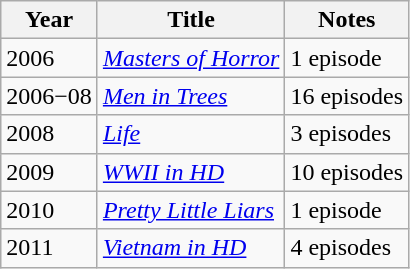<table class="wikitable">
<tr>
<th>Year</th>
<th>Title</th>
<th>Notes</th>
</tr>
<tr>
<td>2006</td>
<td><em><a href='#'>Masters of Horror</a></em></td>
<td>1 episode</td>
</tr>
<tr>
<td>2006−08</td>
<td><em><a href='#'>Men in Trees</a></em></td>
<td>16 episodes</td>
</tr>
<tr>
<td>2008</td>
<td><em><a href='#'>Life</a></em></td>
<td>3 episodes</td>
</tr>
<tr>
<td>2009</td>
<td><em><a href='#'>WWII in HD</a></em></td>
<td>10 episodes</td>
</tr>
<tr>
<td>2010</td>
<td><em><a href='#'>Pretty Little Liars</a></em></td>
<td>1 episode</td>
</tr>
<tr>
<td>2011</td>
<td><em><a href='#'>Vietnam in HD</a></em></td>
<td>4 episodes</td>
</tr>
</table>
